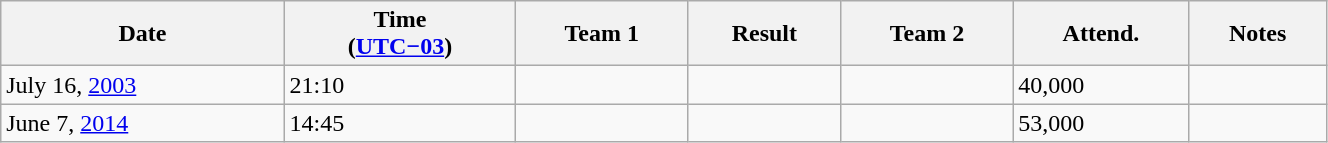<table class="wikitable sortable" style="text-align: ; width:70%;">
<tr>
<th>Date</th>
<th>Time <br>(<a href='#'>UTC−03</a>)</th>
<th>Team 1</th>
<th>Result</th>
<th>Team 2</th>
<th>Attend.</th>
<th>Notes</th>
</tr>
<tr>
<td>July 16, <a href='#'>2003</a></td>
<td>21:10</td>
<td></td>
<td></td>
<td></td>
<td>40,000</td>
<td></td>
</tr>
<tr>
<td>June 7, <a href='#'>2014</a></td>
<td>14:45</td>
<td></td>
<td></td>
<td></td>
<td>53,000</td>
<td></td>
</tr>
</table>
